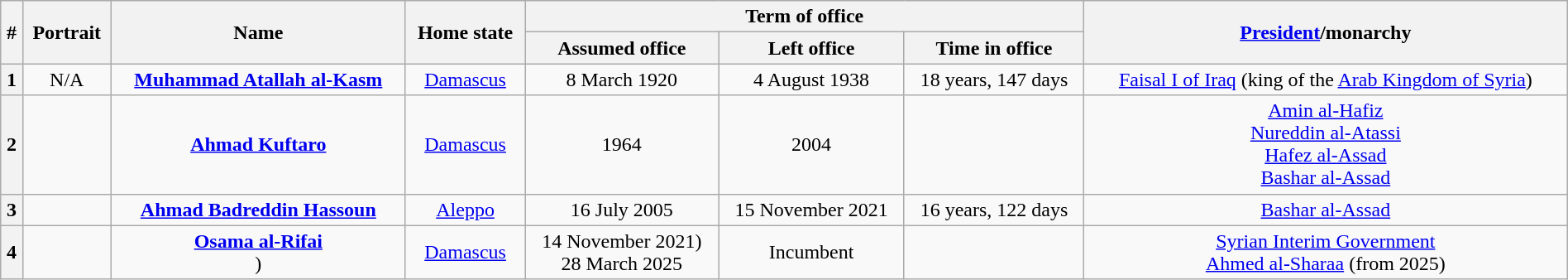<table class="wikitable sortable" style="width:100%; text-align:center">
<tr>
<th rowspan="2">#</th>
<th rowspan="2">Portrait</th>
<th rowspan="2">Name<br></th>
<th rowspan="2">Home state</th>
<th colspan="3">Term of office</th>
<th rowspan="2"><a href='#'>President</a>/monarchy</th>
</tr>
<tr>
<th>Assumed office</th>
<th>Left office</th>
<th>Time in office</th>
</tr>
<tr>
<th>1</th>
<td>N/A</td>
<td><strong><a href='#'>Muhammad Atallah al-Kasm</a></strong><br></td>
<td><a href='#'>Damascus</a></td>
<td>8 March 1920</td>
<td>4 August 1938</td>
<td>18 years, 147 days</td>
<td><a href='#'>Faisal I of Iraq</a> (king of the <a href='#'>Arab Kingdom of Syria</a>)</td>
</tr>
<tr>
<th>2</th>
<td></td>
<td><strong><a href='#'>Ahmad Kuftaro</a></strong><br></td>
<td><a href='#'>Damascus</a></td>
<td>1964</td>
<td>2004</td>
<td></td>
<td><a href='#'>Amin al-Hafiz</a><br><a href='#'>Nureddin al-Atassi</a><br><a href='#'>Hafez al-Assad</a><br><a href='#'>Bashar al-Assad</a></td>
</tr>
<tr>
<th>3</th>
<td></td>
<td><strong><a href='#'>Ahmad Badreddin Hassoun</a></strong><br></td>
<td><a href='#'>Aleppo</a></td>
<td>16 July 2005</td>
<td>15 November 2021</td>
<td>16 years, 122 days</td>
<td><a href='#'>Bashar al-Assad</a></td>
</tr>
<tr>
<th>4</th>
<td></td>
<td><strong><a href='#'>Osama al-Rifai</a></strong><br>)</td>
<td><a href='#'>Damascus</a></td>
<td>14 November 2021)<br>28 March 2025</td>
<td>Incumbent</td>
<td></td>
<td><a href='#'>Syrian Interim Government</a><br><a href='#'>Ahmed al-Sharaa</a> (from 2025)</td>
</tr>
</table>
